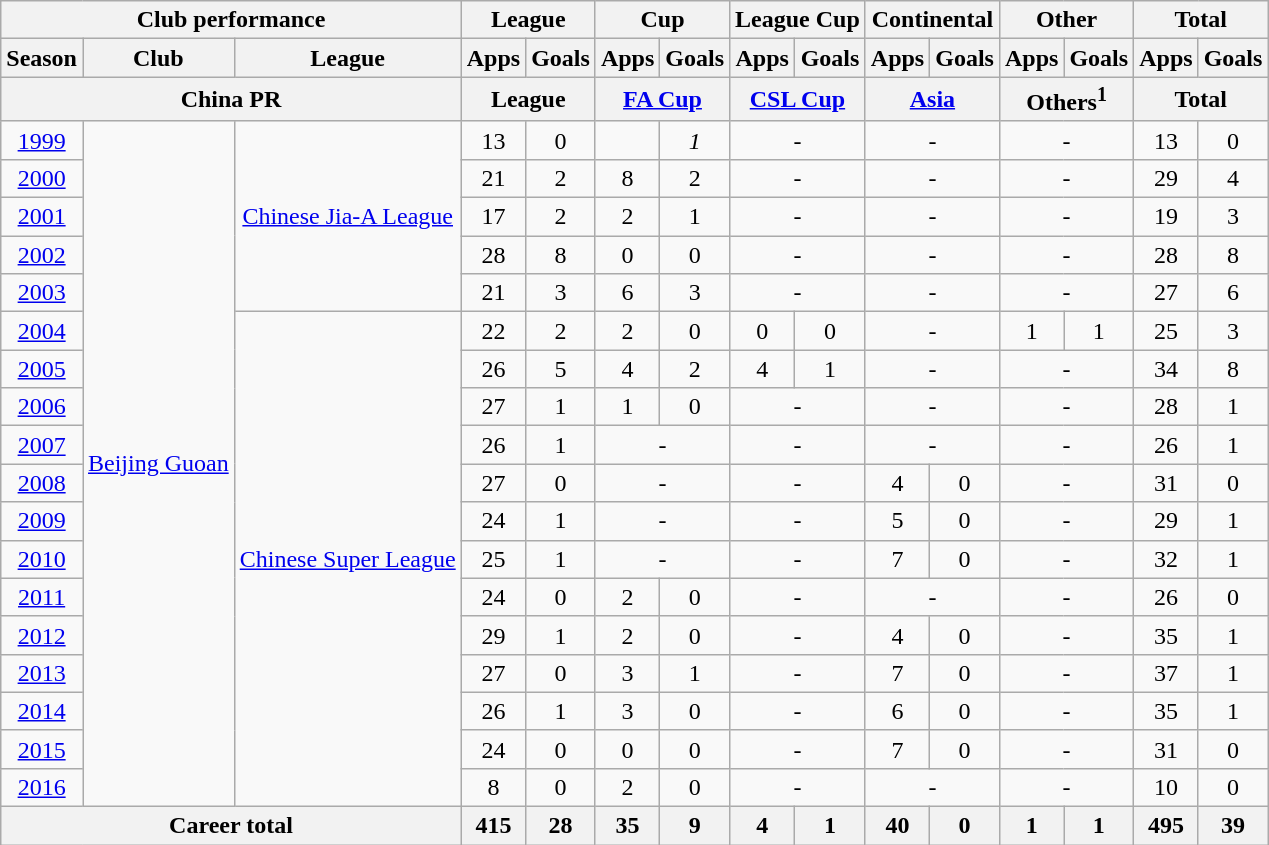<table class="wikitable" style="text-align:center">
<tr>
<th colspan=3>Club performance</th>
<th colspan=2>League</th>
<th colspan=2>Cup</th>
<th colspan=2>League Cup</th>
<th colspan=2>Continental</th>
<th colspan=2>Other</th>
<th colspan=2>Total</th>
</tr>
<tr>
<th>Season</th>
<th>Club</th>
<th>League</th>
<th>Apps</th>
<th>Goals</th>
<th>Apps</th>
<th>Goals</th>
<th>Apps</th>
<th>Goals</th>
<th>Apps</th>
<th>Goals</th>
<th>Apps</th>
<th>Goals</th>
<th>Apps</th>
<th>Goals</th>
</tr>
<tr>
<th colspan=3>China PR</th>
<th colspan=2>League</th>
<th colspan=2><a href='#'>FA Cup</a></th>
<th colspan=2><a href='#'>CSL Cup</a></th>
<th colspan=2><a href='#'>Asia</a></th>
<th colspan=2>Others<sup>1</sup></th>
<th colspan=2>Total</th>
</tr>
<tr>
<td><a href='#'>1999</a></td>
<td rowspan="18"><a href='#'>Beijing Guoan</a></td>
<td rowspan="5"><a href='#'>Chinese Jia-A League</a></td>
<td>13</td>
<td>0</td>
<td></td>
<td><em>1</em></td>
<td colspan="2">-</td>
<td colspan="2">-</td>
<td colspan="2">-</td>
<td>13</td>
<td>0</td>
</tr>
<tr>
<td><a href='#'>2000</a></td>
<td>21</td>
<td>2</td>
<td>8</td>
<td>2</td>
<td colspan="2">-</td>
<td colspan="2">-</td>
<td colspan="2">-</td>
<td>29</td>
<td>4</td>
</tr>
<tr>
<td><a href='#'>2001</a></td>
<td>17</td>
<td>2</td>
<td>2</td>
<td>1</td>
<td colspan="2">-</td>
<td colspan="2">-</td>
<td colspan="2">-</td>
<td>19</td>
<td>3</td>
</tr>
<tr>
<td><a href='#'>2002</a></td>
<td>28</td>
<td>8</td>
<td>0</td>
<td>0</td>
<td colspan="2">-</td>
<td colspan="2">-</td>
<td colspan="2">-</td>
<td>28</td>
<td>8</td>
</tr>
<tr>
<td><a href='#'>2003</a></td>
<td>21</td>
<td>3</td>
<td>6</td>
<td>3</td>
<td colspan="2">-</td>
<td colspan="2">-</td>
<td colspan="2">-</td>
<td>27</td>
<td>6</td>
</tr>
<tr>
<td><a href='#'>2004</a></td>
<td rowspan="13"><a href='#'>Chinese Super League</a></td>
<td>22</td>
<td>2</td>
<td>2</td>
<td>0</td>
<td>0</td>
<td>0</td>
<td colspan="2">-</td>
<td>1</td>
<td>1</td>
<td>25</td>
<td>3</td>
</tr>
<tr>
<td><a href='#'>2005</a></td>
<td>26</td>
<td>5</td>
<td>4</td>
<td>2</td>
<td>4</td>
<td>1</td>
<td colspan="2">-</td>
<td colspan="2">-</td>
<td>34</td>
<td>8</td>
</tr>
<tr>
<td><a href='#'>2006</a></td>
<td>27</td>
<td>1</td>
<td>1</td>
<td>0</td>
<td colspan="2">-</td>
<td colspan="2">-</td>
<td colspan="2">-</td>
<td>28</td>
<td>1</td>
</tr>
<tr>
<td><a href='#'>2007</a></td>
<td>26</td>
<td>1</td>
<td colspan="2">-</td>
<td colspan="2">-</td>
<td colspan="2">-</td>
<td colspan="2">-</td>
<td>26</td>
<td>1</td>
</tr>
<tr>
<td><a href='#'>2008</a></td>
<td>27</td>
<td>0</td>
<td colspan="2">-</td>
<td colspan="2">-</td>
<td>4</td>
<td>0</td>
<td colspan="2">-</td>
<td>31</td>
<td>0</td>
</tr>
<tr>
<td><a href='#'>2009</a></td>
<td>24</td>
<td>1</td>
<td colspan="2">-</td>
<td colspan="2">-</td>
<td>5</td>
<td>0</td>
<td colspan="2">-</td>
<td>29</td>
<td>1</td>
</tr>
<tr>
<td><a href='#'>2010</a></td>
<td>25</td>
<td>1</td>
<td colspan="2">-</td>
<td colspan="2">-</td>
<td>7</td>
<td>0</td>
<td colspan="2">-</td>
<td>32</td>
<td>1</td>
</tr>
<tr>
<td><a href='#'>2011</a></td>
<td>24</td>
<td>0</td>
<td>2</td>
<td>0</td>
<td colspan="2">-</td>
<td colspan="2">-</td>
<td colspan="2">-</td>
<td>26</td>
<td>0</td>
</tr>
<tr>
<td><a href='#'>2012</a></td>
<td>29</td>
<td>1</td>
<td>2</td>
<td>0</td>
<td colspan="2">-</td>
<td>4</td>
<td>0</td>
<td colspan="2">-</td>
<td>35</td>
<td>1</td>
</tr>
<tr>
<td><a href='#'>2013</a></td>
<td>27</td>
<td>0</td>
<td>3</td>
<td>1</td>
<td colspan="2">-</td>
<td>7</td>
<td>0</td>
<td colspan="2">-</td>
<td>37</td>
<td>1</td>
</tr>
<tr>
<td><a href='#'>2014</a></td>
<td>26</td>
<td>1</td>
<td>3</td>
<td>0</td>
<td colspan="2">-</td>
<td>6</td>
<td>0</td>
<td colspan="2">-</td>
<td>35</td>
<td>1</td>
</tr>
<tr>
<td><a href='#'>2015</a></td>
<td>24</td>
<td>0</td>
<td>0</td>
<td>0</td>
<td colspan="2">-</td>
<td>7</td>
<td>0</td>
<td colspan="2">-</td>
<td>31</td>
<td>0</td>
</tr>
<tr>
<td><a href='#'>2016</a></td>
<td>8</td>
<td>0</td>
<td>2</td>
<td>0</td>
<td colspan="2">-</td>
<td colspan="2">-</td>
<td colspan="2">-</td>
<td>10</td>
<td>0</td>
</tr>
<tr>
<th colspan=3>Career total</th>
<th>415</th>
<th>28</th>
<th>35</th>
<th>9</th>
<th>4</th>
<th>1</th>
<th>40</th>
<th>0</th>
<th>1</th>
<th>1</th>
<th>495</th>
<th>39</th>
</tr>
</table>
